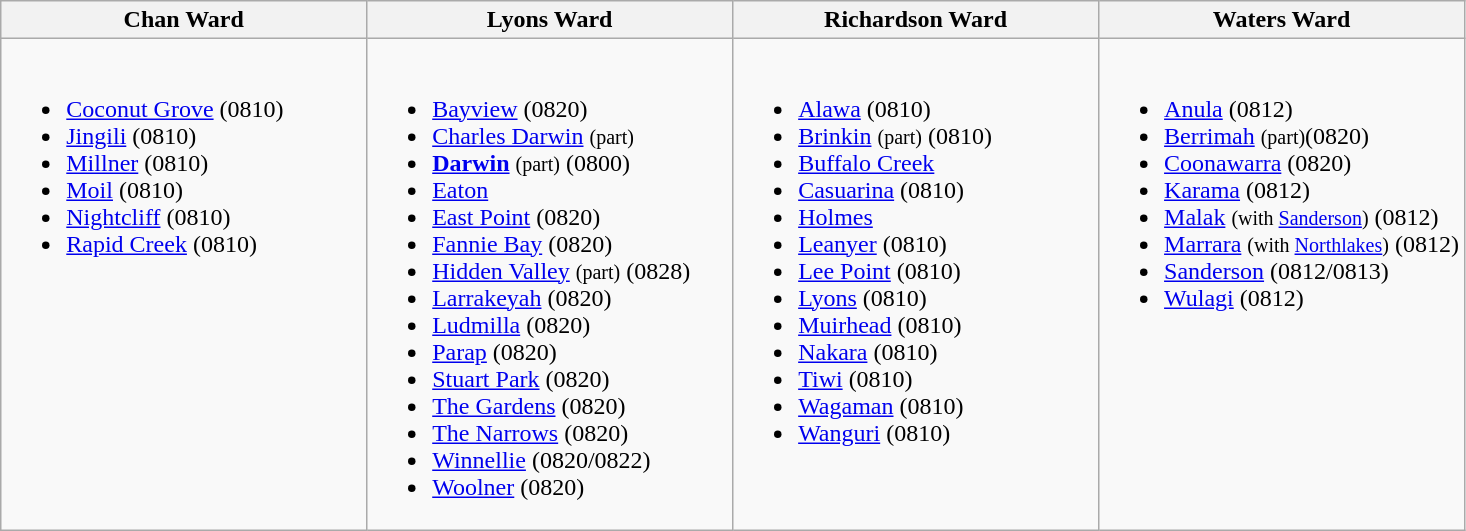<table class=wikitable>
<tr>
<th>Chan Ward</th>
<th>Lyons Ward</th>
<th>Richardson Ward</th>
<th>Waters Ward</th>
</tr>
<tr>
<td width=25% valign=top><br><ul><li><a href='#'>Coconut Grove</a>	(0810)</li><li><a href='#'>Jingili</a>	(0810)</li><li><a href='#'>Millner</a>	(0810)</li><li><a href='#'>Moil</a>	(0810)</li><li><a href='#'>Nightcliff</a>	(0810)</li><li><a href='#'>Rapid Creek</a>	(0810)</li></ul></td>
<td width=25% valign=top><br><ul><li><a href='#'>Bayview</a>	(0820)</li><li><a href='#'>Charles Darwin</a> <small>(part)</small></li><li><strong><a href='#'>Darwin</a></strong> <small>(part)</small>	(0800)</li><li><a href='#'>Eaton</a></li><li><a href='#'>East Point</a>	(0820)</li><li><a href='#'>Fannie Bay</a>	(0820)</li><li><a href='#'>Hidden Valley</a> <small>(part)</small>	(0828)</li><li><a href='#'>Larrakeyah</a>	(0820)</li><li><a href='#'>Ludmilla</a>	(0820)</li><li><a href='#'>Parap</a>	(0820)</li><li><a href='#'>Stuart Park</a>	(0820)</li><li><a href='#'>The Gardens</a>	(0820)</li><li><a href='#'>The Narrows</a>	(0820)</li><li><a href='#'>Winnellie</a>	(0820/0822)</li><li><a href='#'>Woolner</a>	(0820)</li></ul></td>
<td width=25% valign=top><br><ul><li><a href='#'>Alawa</a>	(0810)</li><li><a href='#'>Brinkin</a> <small>(part)</small>	(0810)</li><li><a href='#'>Buffalo Creek</a></li><li><a href='#'>Casuarina</a>	(0810)</li><li><a href='#'>Holmes</a></li><li><a href='#'>Leanyer</a>	(0810)</li><li><a href='#'>Lee Point</a>	(0810)</li><li><a href='#'>Lyons</a>	(0810)</li><li><a href='#'>Muirhead</a>	(0810)</li><li><a href='#'>Nakara</a>	(0810)</li><li><a href='#'>Tiwi</a>	(0810)</li><li><a href='#'>Wagaman</a>	(0810)</li><li><a href='#'>Wanguri</a>	(0810)</li></ul></td>
<td width=25% valign=top><br><ul><li><a href='#'>Anula</a>	(0812)</li><li><a href='#'>Berrimah</a>	<small>(part)</small>(0820)</li><li><a href='#'>Coonawarra</a>	(0820)</li><li><a href='#'>Karama</a>	(0812)</li><li><a href='#'>Malak</a> <small>(with <a href='#'>Sanderson</a>)</small>	(0812)</li><li><a href='#'>Marrara</a> <small>(with <a href='#'>Northlakes</a>)</small>	(0812)</li><li><a href='#'>Sanderson</a>	(0812/0813)</li><li><a href='#'>Wulagi</a>	(0812)</li></ul></td>
</tr>
</table>
